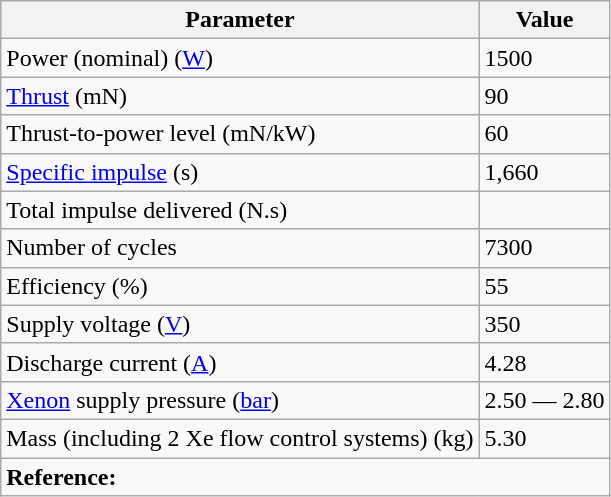<table class="wikitable">
<tr>
<th>Parameter</th>
<th>Value</th>
</tr>
<tr>
<td>Power (nominal) (<a href='#'>W</a>)</td>
<td>1500</td>
</tr>
<tr>
<td><a href='#'>Thrust</a> (mN)</td>
<td>90</td>
</tr>
<tr>
<td>Thrust-to-power level (mN/kW)</td>
<td>60</td>
</tr>
<tr>
<td><a href='#'>Specific impulse</a> (s)</td>
<td>1,660</td>
</tr>
<tr>
<td>Total impulse delivered (N.s)</td>
<td></td>
</tr>
<tr>
<td>Number of cycles</td>
<td>7300</td>
</tr>
<tr>
<td>Efficiency (%)</td>
<td>55</td>
</tr>
<tr>
<td>Supply voltage (<a href='#'>V</a>)</td>
<td>350</td>
</tr>
<tr>
<td>Discharge current (<a href='#'>A</a>)</td>
<td>4.28</td>
</tr>
<tr>
<td><a href='#'>Xenon</a> supply pressure (<a href='#'>bar</a>)</td>
<td>2.50 — 2.80</td>
</tr>
<tr>
<td>Mass (including 2 Xe flow control systems) (kg)</td>
<td>5.30</td>
</tr>
<tr>
<td colspan="3" style="text-align: left;"><strong>Reference:</strong> </td>
</tr>
</table>
